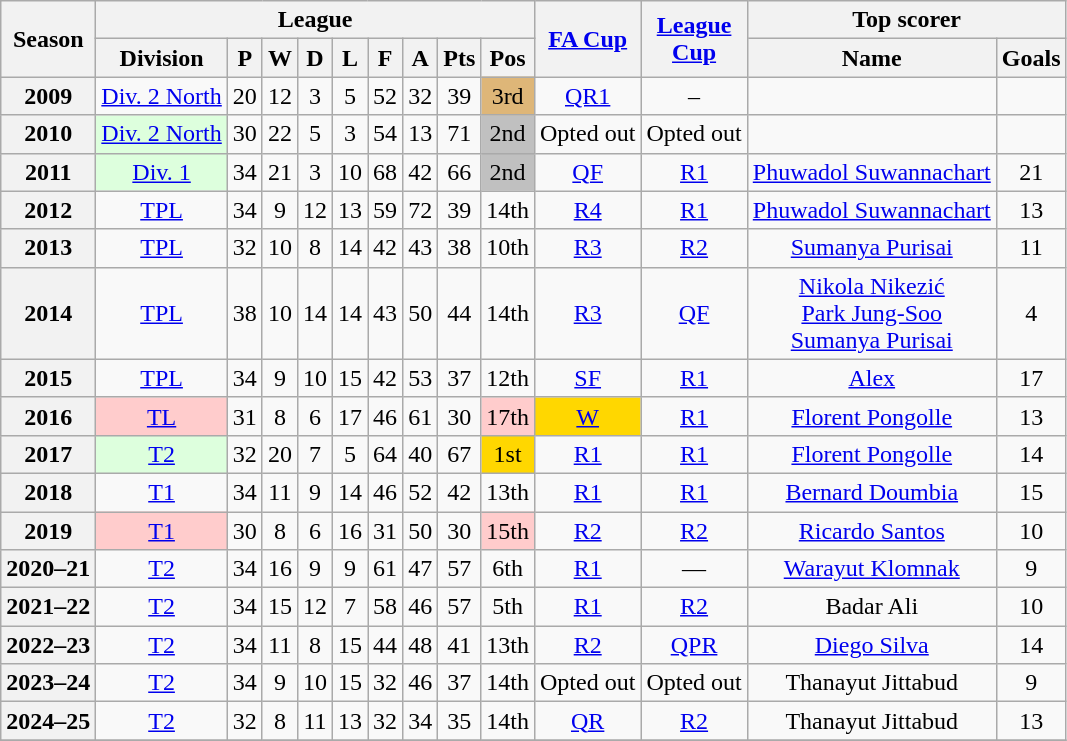<table class="wikitable" style="text-align: center">
<tr>
<th rowspan=2>Season</th>
<th colspan=9>League</th>
<th rowspan=2><a href='#'>FA Cup</a></th>
<th rowspan=2><a href='#'>League<br>Cup</a></th>
<th colspan=2>Top scorer</th>
</tr>
<tr>
<th>Division</th>
<th>P</th>
<th>W</th>
<th>D</th>
<th>L</th>
<th>F</th>
<th>A</th>
<th>Pts</th>
<th>Pos</th>
<th>Name</th>
<th>Goals</th>
</tr>
<tr>
<th>2009</th>
<td><a href='#'>Div. 2 North</a></td>
<td>20</td>
<td>12</td>
<td>3</td>
<td>5</td>
<td>52</td>
<td>32</td>
<td>39</td>
<td bgcolor=#deb678>3rd</td>
<td><a href='#'>QR1</a></td>
<td>–</td>
<td></td>
<td></td>
</tr>
<tr>
<th>2010</th>
<td bgcolor="#DDFFDD"><a href='#'>Div. 2 North</a></td>
<td>30</td>
<td>22</td>
<td>5</td>
<td>3</td>
<td>54</td>
<td>13</td>
<td>71</td>
<td bgcolor=silver>2nd</td>
<td>Opted out</td>
<td>Opted out</td>
<td></td>
<td></td>
</tr>
<tr>
<th>2011</th>
<td bgcolor="#DDFFDD"><a href='#'>Div. 1</a></td>
<td>34</td>
<td>21</td>
<td>3</td>
<td>10</td>
<td>68</td>
<td>42</td>
<td>66</td>
<td bgcolor=silver>2nd</td>
<td><a href='#'>QF</a></td>
<td><a href='#'>R1</a></td>
<td><a href='#'>Phuwadol Suwannachart</a></td>
<td>21</td>
</tr>
<tr>
<th>2012</th>
<td><a href='#'>TPL</a></td>
<td>34</td>
<td>9</td>
<td>12</td>
<td>13</td>
<td>59</td>
<td>72</td>
<td>39</td>
<td>14th</td>
<td><a href='#'>R4</a></td>
<td><a href='#'>R1</a></td>
<td><a href='#'>Phuwadol Suwannachart</a></td>
<td>13</td>
</tr>
<tr>
<th>2013</th>
<td><a href='#'>TPL</a></td>
<td>32</td>
<td>10</td>
<td>8</td>
<td>14</td>
<td>42</td>
<td>43</td>
<td>38</td>
<td>10th</td>
<td><a href='#'>R3</a></td>
<td><a href='#'>R2</a></td>
<td><a href='#'>Sumanya Purisai</a></td>
<td>11</td>
</tr>
<tr>
<th>2014</th>
<td><a href='#'>TPL</a></td>
<td>38</td>
<td>10</td>
<td>14</td>
<td>14</td>
<td>43</td>
<td>50</td>
<td>44</td>
<td>14th</td>
<td><a href='#'>R3</a></td>
<td><a href='#'>QF</a></td>
<td><a href='#'>Nikola Nikezić</a><br><a href='#'>Park Jung-Soo</a><br><a href='#'>Sumanya Purisai</a></td>
<td>4</td>
</tr>
<tr>
<th>2015</th>
<td><a href='#'>TPL</a></td>
<td>34</td>
<td>9</td>
<td>10</td>
<td>15</td>
<td>42</td>
<td>53</td>
<td>37</td>
<td>12th</td>
<td><a href='#'>SF</a></td>
<td><a href='#'>R1</a></td>
<td><a href='#'>Alex</a></td>
<td>17</td>
</tr>
<tr>
<th>2016</th>
<td bgcolor="#FFCCCC"><a href='#'>TL</a></td>
<td>31</td>
<td>8</td>
<td>6</td>
<td>17</td>
<td>46</td>
<td>61</td>
<td>30</td>
<td bgcolor="#FFCCCC">17th</td>
<td bgcolor=gold><a href='#'>W</a></td>
<td><a href='#'>R1</a></td>
<td><a href='#'>Florent Pongolle</a></td>
<td>13</td>
</tr>
<tr>
<th>2017</th>
<td bgcolor="#DDFFDD"><a href='#'>T2</a></td>
<td>32</td>
<td>20</td>
<td>7</td>
<td>5</td>
<td>64</td>
<td>40</td>
<td>67</td>
<td bgcolor=gold>1st</td>
<td><a href='#'>R1</a></td>
<td><a href='#'>R1</a></td>
<td><a href='#'>Florent Pongolle</a></td>
<td>14</td>
</tr>
<tr>
<th>2018</th>
<td><a href='#'>T1</a></td>
<td>34</td>
<td>11</td>
<td>9</td>
<td>14</td>
<td>46</td>
<td>52</td>
<td>42</td>
<td>13th</td>
<td><a href='#'>R1</a></td>
<td><a href='#'>R1</a></td>
<td><a href='#'>Bernard Doumbia</a></td>
<td>15</td>
</tr>
<tr>
<th>2019</th>
<td bgcolor="#FFCCCC"><a href='#'>T1</a></td>
<td>30</td>
<td>8</td>
<td>6</td>
<td>16</td>
<td>31</td>
<td>50</td>
<td>30</td>
<td bgcolor="#FFCCCC">15th</td>
<td><a href='#'>R2</a></td>
<td><a href='#'>R2</a></td>
<td><a href='#'>Ricardo Santos</a></td>
<td>10</td>
</tr>
<tr>
<th>2020–21</th>
<td><a href='#'>T2</a></td>
<td>34</td>
<td>16</td>
<td>9</td>
<td>9</td>
<td>61</td>
<td>47</td>
<td>57</td>
<td>6th</td>
<td><a href='#'>R1</a></td>
<td>—</td>
<td><a href='#'>Warayut Klomnak</a></td>
<td>9</td>
</tr>
<tr>
<th>2021–22</th>
<td><a href='#'>T2</a></td>
<td>34</td>
<td>15</td>
<td>12</td>
<td>7</td>
<td>58</td>
<td>46</td>
<td>57</td>
<td>5th</td>
<td><a href='#'>R1</a></td>
<td><a href='#'>R2</a></td>
<td>Badar Ali</td>
<td>10</td>
</tr>
<tr>
<th>2022–23</th>
<td><a href='#'>T2</a></td>
<td>34</td>
<td>11</td>
<td>8</td>
<td>15</td>
<td>44</td>
<td>48</td>
<td>41</td>
<td>13th</td>
<td><a href='#'>R2</a></td>
<td><a href='#'>QPR</a></td>
<td><a href='#'>Diego Silva</a></td>
<td>14</td>
</tr>
<tr>
<th>2023–24</th>
<td><a href='#'>T2</a></td>
<td>34</td>
<td>9</td>
<td>10</td>
<td>15</td>
<td>32</td>
<td>46</td>
<td>37</td>
<td>14th</td>
<td>Opted out</td>
<td>Opted out</td>
<td>Thanayut Jittabud</td>
<td>9</td>
</tr>
<tr>
<th>2024–25</th>
<td><a href='#'>T2</a></td>
<td>32</td>
<td>8</td>
<td>11</td>
<td>13</td>
<td>32</td>
<td>34</td>
<td>35</td>
<td>14th</td>
<td><a href='#'>QR</a></td>
<td><a href='#'>R2</a></td>
<td>Thanayut Jittabud</td>
<td>13</td>
</tr>
<tr>
</tr>
</table>
